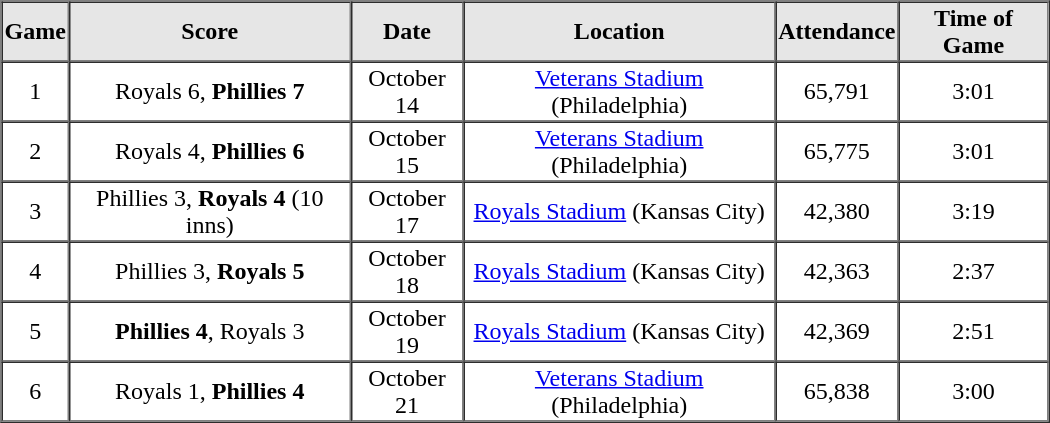<table border=1 cellspacing=0 width=700 style="margin-left:3em;">
<tr style="text-align:center; background-color:#e6e6e6;">
<th width=>Game</th>
<th width=>Score</th>
<th width=>Date</th>
<th width=>Location</th>
<th width=>Attendance</th>
<th width=>Time of Game</th>
</tr>
<tr style="text-align:center;">
<td>1</td>
<td>Royals  6, <strong> Phillies  7</strong></td>
<td>October 14</td>
<td><a href='#'>Veterans Stadium</a> (Philadelphia)</td>
<td>65,791</td>
<td>3:01</td>
</tr>
<tr style="text-align:center;">
<td>2</td>
<td>Royals  4, <strong> Phillies  6</strong></td>
<td>October 15</td>
<td><a href='#'>Veterans Stadium</a> (Philadelphia)</td>
<td>65,775</td>
<td>3:01</td>
</tr>
<tr style="text-align:center;">
<td>3</td>
<td>Phillies  3, <strong> Royals  4</strong> (10 inns)</td>
<td>October 17</td>
<td><a href='#'>Royals Stadium</a> (Kansas City)</td>
<td>42,380</td>
<td>3:19</td>
</tr>
<tr style="text-align:center;">
<td>4</td>
<td>Phillies  3, <strong> Royals  5</strong></td>
<td>October 18</td>
<td><a href='#'>Royals Stadium</a> (Kansas City)</td>
<td>42,363</td>
<td>2:37</td>
</tr>
<tr style="text-align:center;">
<td>5</td>
<td><strong>Phillies  4</strong>, Royals  3</td>
<td>October 19</td>
<td><a href='#'>Royals Stadium</a> (Kansas City)</td>
<td>42,369</td>
<td>2:51</td>
</tr>
<tr style="text-align:center;">
<td>6</td>
<td>Royals  1, <strong>Phillies  4</strong></td>
<td>October 21</td>
<td><a href='#'>Veterans Stadium</a> (Philadelphia)</td>
<td>65,838</td>
<td>3:00</td>
</tr>
</table>
